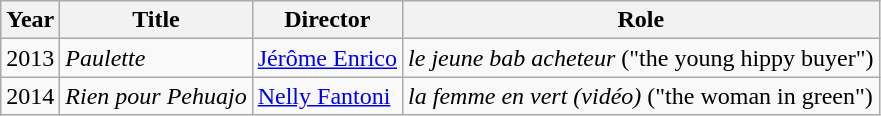<table class="wikitable">
<tr>
<th>Year</th>
<th>Title</th>
<th>Director</th>
<th>Role</th>
</tr>
<tr>
<td>2013</td>
<td><em>Paulette</em></td>
<td><a href='#'>Jérôme Enrico</a></td>
<td><em>le jeune bab acheteur</em> ("the young hippy buyer")</td>
</tr>
<tr>
<td>2014</td>
<td><em>Rien pour Pehuajo</em></td>
<td><a href='#'>Nelly Fantoni</a></td>
<td><em>la femme en vert (vidéo)</em> ("the woman in green")</td>
</tr>
</table>
